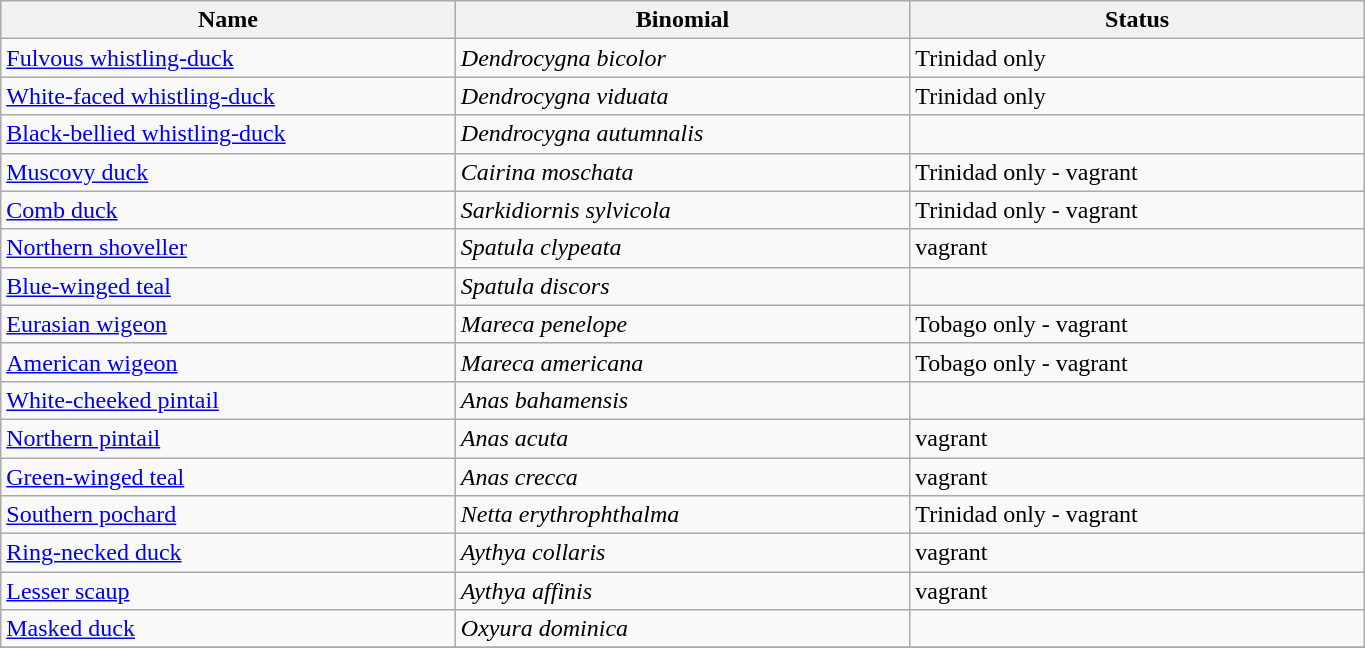<table width=72% class="wikitable">
<tr>
<th width=24%>Name</th>
<th width=24%>Binomial</th>
<th width=24%>Status</th>
</tr>
<tr>
<td><a href='#'>Fulvous whistling-duck</a></td>
<td><em>Dendrocygna bicolor</em></td>
<td>Trinidad only</td>
</tr>
<tr>
<td><a href='#'>White-faced whistling-duck</a></td>
<td><em>Dendrocygna viduata</em></td>
<td>Trinidad only</td>
</tr>
<tr>
<td><a href='#'>Black-bellied whistling-duck</a></td>
<td><em>Dendrocygna autumnalis</em></td>
<td></td>
</tr>
<tr>
<td><a href='#'>Muscovy duck</a></td>
<td><em>Cairina moschata</em></td>
<td>Trinidad only - vagrant</td>
</tr>
<tr>
<td><a href='#'>Comb duck</a></td>
<td><em>Sarkidiornis sylvicola</em></td>
<td>Trinidad only - vagrant</td>
</tr>
<tr>
<td><a href='#'>Northern shoveller</a></td>
<td><em>Spatula clypeata</em></td>
<td>vagrant</td>
</tr>
<tr>
<td><a href='#'>Blue-winged teal</a></td>
<td><em>Spatula discors</em></td>
<td></td>
</tr>
<tr>
<td><a href='#'>Eurasian wigeon</a></td>
<td><em>Mareca penelope</em></td>
<td>Tobago only - vagrant</td>
</tr>
<tr>
<td><a href='#'>American wigeon</a></td>
<td><em>Mareca americana</em></td>
<td>Tobago only - vagrant</td>
</tr>
<tr>
<td><a href='#'>White-cheeked pintail</a></td>
<td><em>Anas bahamensis</em></td>
<td></td>
</tr>
<tr>
<td><a href='#'>Northern pintail</a></td>
<td><em>Anas acuta</em></td>
<td>vagrant</td>
</tr>
<tr>
<td><a href='#'>Green-winged teal</a></td>
<td><em>Anas crecca</em></td>
<td>vagrant</td>
</tr>
<tr>
<td><a href='#'>Southern pochard</a></td>
<td><em>Netta erythrophthalma</em></td>
<td>Trinidad only - vagrant</td>
</tr>
<tr>
<td><a href='#'>Ring-necked duck</a></td>
<td><em>Aythya collaris</em></td>
<td>vagrant</td>
</tr>
<tr>
<td><a href='#'>Lesser scaup</a></td>
<td><em>Aythya affinis</em></td>
<td>vagrant</td>
</tr>
<tr>
<td><a href='#'>Masked duck</a></td>
<td><em>Oxyura dominica</em></td>
<td></td>
</tr>
<tr>
</tr>
</table>
